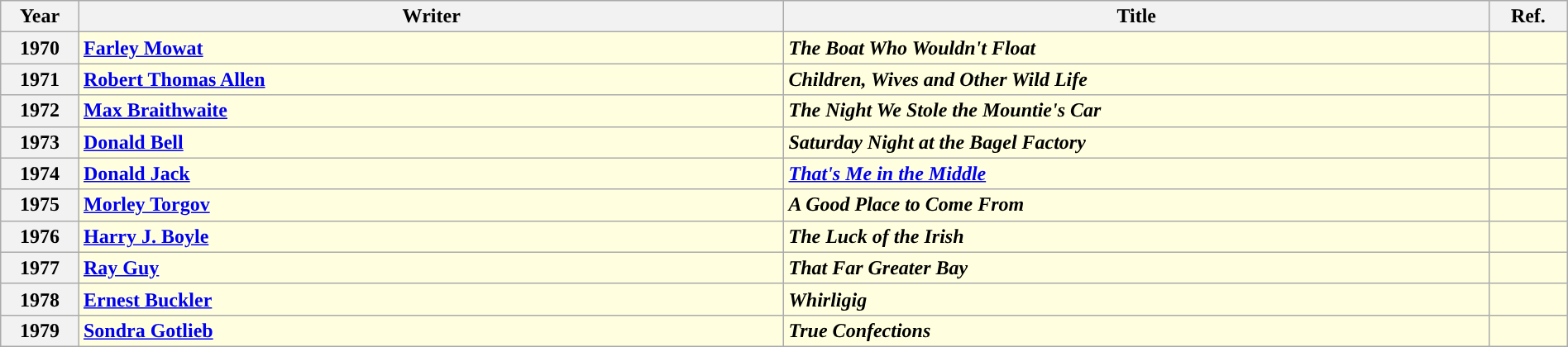<table class="wikitable" style="width:100%;">
<tr>
<th width=5%>Year</th>
<th width=45%>Writer</th>
<th width=45%>Title</th>
<th width=5%>Ref.</th>
</tr>
<tr>
<th>1970</th>
<td style="background:lightyellow;"><strong><a href='#'>Farley Mowat</a></strong></td>
<td style="background:lightyellow;"><strong><em>The Boat Who Wouldn't Float</em></strong></td>
<td style="background:lightyellow;"></td>
</tr>
<tr>
<th>1971</th>
<td style="background:lightyellow;"><strong><a href='#'>Robert Thomas Allen</a></strong></td>
<td style="background:lightyellow;"><strong><em>Children, Wives and Other Wild Life</em></strong></td>
<td style="background:lightyellow;"></td>
</tr>
<tr>
<th>1972</th>
<td style="background:lightyellow;"><strong><a href='#'>Max Braithwaite</a></strong></td>
<td style="background:lightyellow;"><strong><em>The Night We Stole the Mountie's Car</em></strong></td>
<td style="background:lightyellow;"></td>
</tr>
<tr>
<th>1973</th>
<td style="background:lightyellow;"><strong><a href='#'>Donald Bell</a></strong></td>
<td style=background:lightyellow;"><strong><em>Saturday Night at the Bagel Factory</em></strong></td>
<td style=background:lightyellow;"></td>
</tr>
<tr>
<th>1974</th>
<td style="background:lightyellow;"><strong><a href='#'>Donald Jack</a></strong></td>
<td style=background:lightyellow;"><strong><em><a href='#'>That's Me in the Middle</a></em></strong></td>
<td style=background:lightyellow;"></td>
</tr>
<tr>
<th>1975</th>
<td style="background:lightyellow;"><strong><a href='#'>Morley Torgov</a></strong></td>
<td style="background:lightyellow;"><strong><em>A Good Place to Come From</em></strong></td>
<td style="background:lightyellow;"></td>
</tr>
<tr>
<th>1976</th>
<td style="background:lightyellow;"><strong><a href='#'>Harry J. Boyle</a></strong></td>
<td style="background:lightyellow;"><strong><em>The Luck of the Irish</em></strong></td>
<td style="background:lightyellow;"></td>
</tr>
<tr>
<th>1977</th>
<td style="background:lightyellow;"><strong><a href='#'>Ray Guy</a></strong></td>
<td style=background:lightyellow;"><strong><em>That Far Greater Bay</em></strong></td>
<td style=background:lightyellow;"></td>
</tr>
<tr>
<th>1978</th>
<td style="background:lightyellow;"><strong><a href='#'>Ernest Buckler</a></strong></td>
<td style="background:lightyellow;"><strong><em>Whirligig</em></strong></td>
<td style="background:lightyellow;"></td>
</tr>
<tr>
<th>1979</th>
<td style="background:lightyellow;"><strong><a href='#'>Sondra Gotlieb</a></strong></td>
<td style="background:lightyellow;"><strong><em>True Confections</em></strong></td>
<td style="background:lightyellow;"></td>
</tr>
</table>
